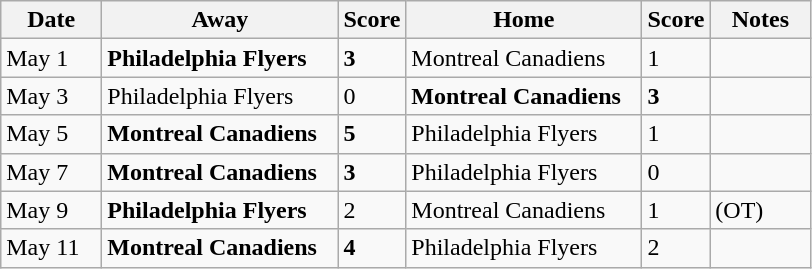<table class="wikitable">
<tr>
<th bgcolor="#DDDDFF" width="60">Date</th>
<th bgcolor="#DDDDFF" width="150">Away</th>
<th bgcolor="#DDDDFF" width="5">Score</th>
<th bgcolor="#DDDDFF" width="150">Home</th>
<th bgcolor="#DDDDFF" width="5">Score</th>
<th bgcolor="#DDDDFF" width="60">Notes</th>
</tr>
<tr>
<td>May 1</td>
<td><strong>Philadelphia Flyers</strong></td>
<td><strong>3</strong></td>
<td>Montreal Canadiens</td>
<td>1</td>
<td></td>
</tr>
<tr>
<td>May 3</td>
<td>Philadelphia Flyers</td>
<td>0</td>
<td><strong>Montreal Canadiens</strong></td>
<td><strong>3</strong></td>
<td></td>
</tr>
<tr>
<td>May 5</td>
<td><strong>Montreal Canadiens</strong></td>
<td><strong>5</strong></td>
<td>Philadelphia Flyers</td>
<td>1</td>
<td></td>
</tr>
<tr>
<td>May 7</td>
<td><strong>Montreal Canadiens</strong></td>
<td><strong>3</strong></td>
<td>Philadelphia Flyers</td>
<td>0</td>
<td></td>
</tr>
<tr>
<td>May 9</td>
<td><strong>Philadelphia Flyers</strong></td>
<td>2</td>
<td>Montreal Canadiens</td>
<td>1</td>
<td>(OT)</td>
</tr>
<tr>
<td>May 11</td>
<td><strong>Montreal Canadiens</strong></td>
<td><strong>4</strong></td>
<td>Philadelphia Flyers</td>
<td>2</td>
</tr>
</table>
